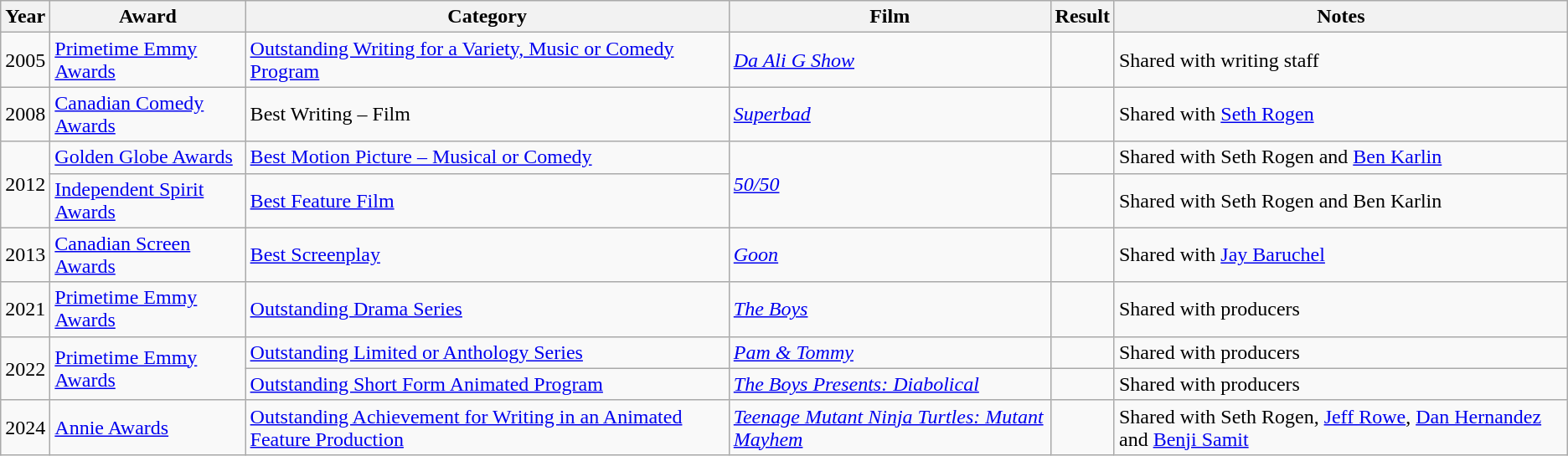<table class="wikitable">
<tr>
<th>Year</th>
<th>Award</th>
<th>Category</th>
<th>Film</th>
<th>Result</th>
<th>Notes</th>
</tr>
<tr>
<td>2005</td>
<td><a href='#'>Primetime Emmy Awards</a></td>
<td><a href='#'>Outstanding Writing for a Variety, Music or Comedy Program</a></td>
<td><em><a href='#'>Da Ali G Show</a></em></td>
<td></td>
<td>Shared with writing staff</td>
</tr>
<tr>
<td>2008</td>
<td><a href='#'>Canadian Comedy Awards</a></td>
<td>Best Writing – Film</td>
<td><em><a href='#'>Superbad</a></em></td>
<td></td>
<td>Shared with <a href='#'>Seth Rogen</a></td>
</tr>
<tr>
<td rowspan="2">2012</td>
<td><a href='#'>Golden Globe Awards</a></td>
<td><a href='#'>Best Motion Picture – Musical or Comedy</a></td>
<td rowspan="2"><em><a href='#'>50/50</a></em></td>
<td></td>
<td>Shared with Seth Rogen and <a href='#'>Ben Karlin</a></td>
</tr>
<tr>
<td><a href='#'>Independent Spirit Awards</a></td>
<td><a href='#'>Best Feature Film</a></td>
<td></td>
<td>Shared with Seth Rogen and Ben Karlin</td>
</tr>
<tr>
<td>2013</td>
<td><a href='#'>Canadian Screen Awards</a></td>
<td><a href='#'>Best Screenplay</a></td>
<td><em><a href='#'>Goon</a></em></td>
<td></td>
<td>Shared with <a href='#'>Jay Baruchel</a></td>
</tr>
<tr>
<td>2021</td>
<td><a href='#'>Primetime Emmy Awards</a></td>
<td><a href='#'>Outstanding Drama Series</a></td>
<td><em><a href='#'>The Boys</a></em></td>
<td></td>
<td>Shared with producers</td>
</tr>
<tr>
<td rowspan="2">2022</td>
<td rowspan="2"><a href='#'>Primetime Emmy Awards</a></td>
<td><a href='#'>Outstanding Limited or Anthology Series</a></td>
<td><em><a href='#'>Pam & Tommy</a></em></td>
<td></td>
<td>Shared with producers</td>
</tr>
<tr>
<td><a href='#'>Outstanding Short Form Animated Program</a></td>
<td><em><a href='#'>The Boys Presents: Diabolical</a></em></td>
<td></td>
<td>Shared with producers</td>
</tr>
<tr>
<td>2024</td>
<td><a href='#'>Annie Awards</a></td>
<td><a href='#'>Outstanding Achievement for Writing in an Animated Feature Production</a></td>
<td><em><a href='#'>Teenage Mutant Ninja Turtles: Mutant Mayhem</a></em></td>
<td></td>
<td>Shared with Seth Rogen, <a href='#'>Jeff Rowe</a>, <a href='#'>Dan Hernandez</a> and <a href='#'>Benji Samit</a></td>
</tr>
</table>
